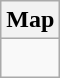<table class="wikitable">
<tr>
<th>Map</th>
</tr>
<tr>
<td><div><br> 




</div></td>
</tr>
</table>
